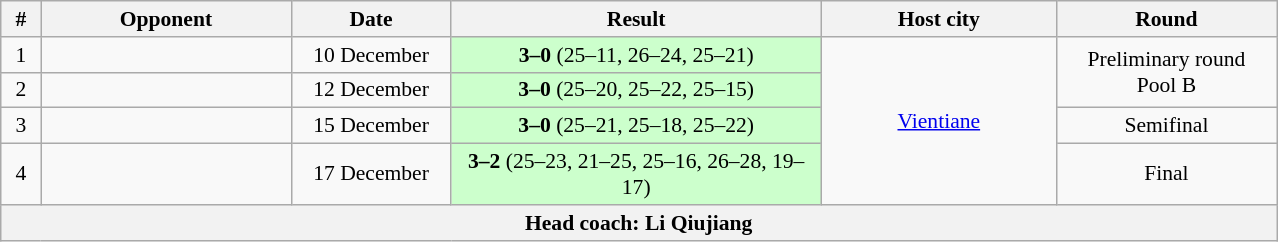<table class="wikitable" style="text-align: center;font-size:90%;">
<tr>
<th width=20>#</th>
<th width=160>Opponent</th>
<th width=100>Date</th>
<th width=240>Result</th>
<th width=150>Host city</th>
<th width=140>Round</th>
</tr>
<tr>
<td>1</td>
<td align=left></td>
<td>10 December</td>
<td bgcolor=ccffcc><strong>3–0</strong> (25–11, 26–24, 25–21)</td>
<td rowspan=4> <a href='#'>Vientiane</a></td>
<td rowspan=2>Preliminary round<br>Pool B</td>
</tr>
<tr>
<td>2</td>
<td align=left></td>
<td>12 December</td>
<td bgcolor=ccffcc><strong>3–0</strong> (25–20, 25–22, 25–15)</td>
</tr>
<tr>
<td>3</td>
<td align=left></td>
<td>15 December</td>
<td bgcolor=ccffcc><strong>3–0</strong> (25–21, 25–18, 25–22)</td>
<td>Semifinal</td>
</tr>
<tr>
<td>4</td>
<td align=left></td>
<td>17 December</td>
<td bgcolor=ccffcc><strong>3–2</strong> (25–23, 21–25, 25–16, 26–28, 19–17)</td>
<td>Final</td>
</tr>
<tr>
<th colspan=6>Head coach:  Li Qiujiang</th>
</tr>
</table>
